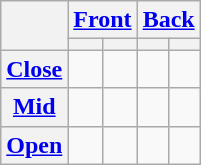<table class="wikitable" style="text-align: center;">
<tr>
<th rowspan="2"></th>
<th colspan="2"><a href='#'>Front</a></th>
<th colspan="2"><a href='#'>Back</a></th>
</tr>
<tr>
<th></th>
<th></th>
<th></th>
<th></th>
</tr>
<tr>
<th><a href='#'>Close</a></th>
<td><br></td>
<td><br></td>
<td><br></td>
<td><br></td>
</tr>
<tr>
<th><a href='#'>Mid</a></th>
<td><br></td>
<td><br></td>
<td></td>
<td><br></td>
</tr>
<tr>
<th><a href='#'>Open</a></th>
<td><br></td>
<td></td>
<td><br></td>
<td></td>
</tr>
</table>
